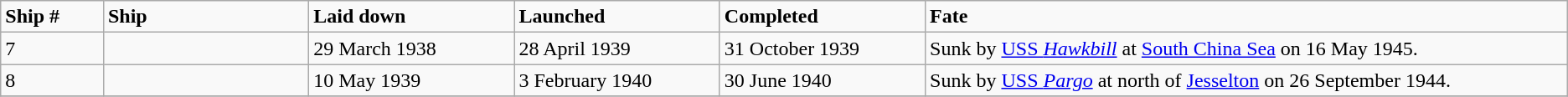<table class="wikitable">
<tr>
<td width="4%"><strong>Ship #</strong></td>
<td width="8%"><strong>Ship</strong></td>
<td width="8%" bgcolor=><strong>Laid down</strong></td>
<td width="8%" bgcolor=><strong>Launched</strong></td>
<td width="8%" bgcolor=><strong>Completed</strong></td>
<td width="25%" bgcolor=><strong>Fate</strong></td>
</tr>
<tr>
<td>7</td>
<td> </td>
<td>29 March 1938</td>
<td>28 April 1939</td>
<td>31 October 1939</td>
<td>Sunk by <a href='#'>USS <em>Hawkbill</em></a> at <a href='#'>South China Sea</a>  on 16 May 1945.</td>
</tr>
<tr>
<td>8</td>
<td> </td>
<td>10 May 1939</td>
<td>3 February 1940</td>
<td>30 June 1940</td>
<td>Sunk by <a href='#'>USS <em>Pargo</em></a> at north of <a href='#'>Jesselton</a>  on 26 September 1944.</td>
</tr>
<tr>
</tr>
</table>
